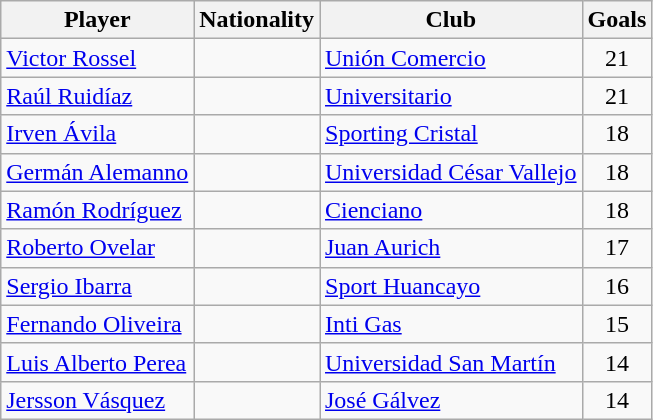<table class="wikitable">
<tr>
<th>Player</th>
<th>Nationality</th>
<th>Club</th>
<th>Goals</th>
</tr>
<tr>
<td><a href='#'>Victor Rossel</a></td>
<td></td>
<td><a href='#'>Unión Comercio</a></td>
<td align=center>21</td>
</tr>
<tr>
<td><a href='#'>Raúl Ruidíaz</a></td>
<td></td>
<td><a href='#'>Universitario</a></td>
<td align=center>21</td>
</tr>
<tr>
<td><a href='#'>Irven Ávila</a></td>
<td></td>
<td><a href='#'>Sporting Cristal</a></td>
<td align=center>18</td>
</tr>
<tr>
<td><a href='#'>Germán Alemanno</a></td>
<td></td>
<td><a href='#'>Universidad César Vallejo</a></td>
<td align=center>18</td>
</tr>
<tr>
<td><a href='#'>Ramón Rodríguez</a></td>
<td></td>
<td><a href='#'>Cienciano</a></td>
<td align=center>18</td>
</tr>
<tr>
<td><a href='#'>Roberto Ovelar</a></td>
<td></td>
<td><a href='#'>Juan Aurich</a></td>
<td align=center>17</td>
</tr>
<tr>
<td><a href='#'>Sergio Ibarra</a></td>
<td></td>
<td><a href='#'>Sport Huancayo</a></td>
<td align=center>16</td>
</tr>
<tr>
<td><a href='#'>Fernando Oliveira</a></td>
<td></td>
<td><a href='#'>Inti Gas</a></td>
<td align=center>15</td>
</tr>
<tr>
<td><a href='#'>Luis Alberto Perea</a></td>
<td></td>
<td><a href='#'>Universidad San Martín</a></td>
<td align=center>14</td>
</tr>
<tr>
<td><a href='#'>Jersson Vásquez</a></td>
<td></td>
<td><a href='#'>José Gálvez</a></td>
<td align=center>14</td>
</tr>
</table>
